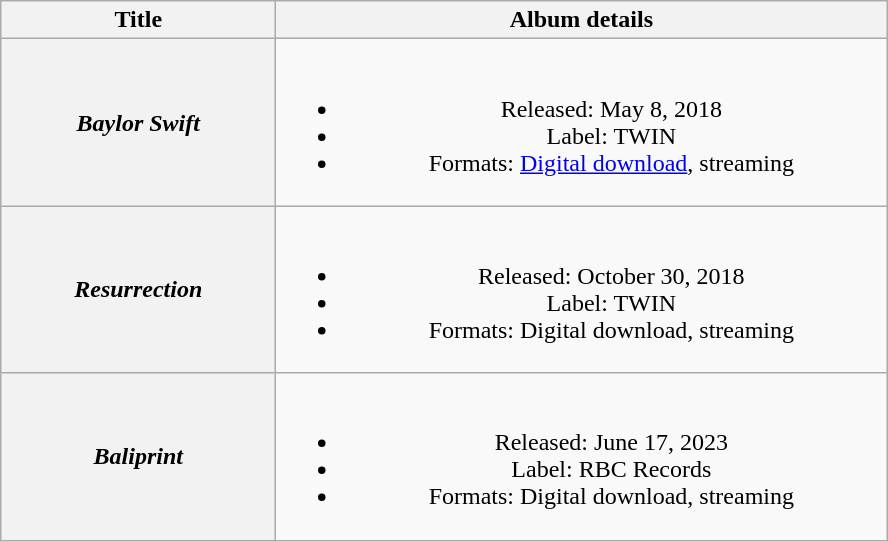<table class="wikitable plainrowheaders" style="text-align:center;">
<tr>
<th scope="col" rowspan="1" style="width:11em;">Title</th>
<th scope="col" rowspan="1" style="width:25em;">Album details</th>
</tr>
<tr>
<th scope="row"><em>Baylor Swift</em></th>
<td><br><ul><li>Released: May 8, 2018</li><li>Label: TWIN</li><li>Formats: <a href='#'>Digital download</a>, streaming</li></ul></td>
</tr>
<tr>
<th scope="row"><em>Resurrection</em></th>
<td><br><ul><li>Released: October 30, 2018</li><li>Label: TWIN</li><li>Formats: Digital download, streaming</li></ul></td>
</tr>
<tr>
<th scope="row"><em>Baliprint</em></th>
<td><br><ul><li>Released: June 17, 2023</li><li>Label: RBC Records</li><li>Formats: Digital download, streaming</li></ul></td>
</tr>
</table>
